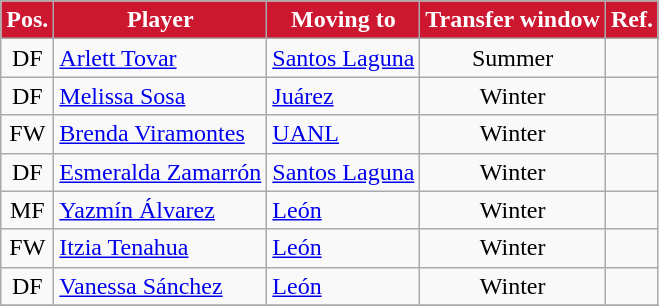<table class="wikitable sortable" style="text-align:center;">
<tr>
<th style=background-color:#CD1731;color:#FFFFFF>Pos.</th>
<th style=background-color:#CD1731;color:#FFFFFF>Player</th>
<th style=background-color:#CD1731;color:#FFFFFF>Moving to</th>
<th style=background-color:#CD1731;color:#FFFFFF>Transfer window</th>
<th style=background-color:#CD1731;color:#FFFFFF>Ref.</th>
</tr>
<tr>
<td>DF</td>
<td align=left> <a href='#'>Arlett Tovar</a></td>
<td align=left><a href='#'>Santos Laguna</a></td>
<td>Summer</td>
<td></td>
</tr>
<tr>
<td>DF</td>
<td align=left> <a href='#'>Melissa Sosa</a></td>
<td align=left><a href='#'>Juárez</a></td>
<td>Winter</td>
<td></td>
</tr>
<tr>
<td>FW</td>
<td align=left> <a href='#'>Brenda Viramontes</a></td>
<td align=left><a href='#'>UANL</a></td>
<td>Winter</td>
<td></td>
</tr>
<tr>
<td>DF</td>
<td align=left> <a href='#'>Esmeralda Zamarrón</a></td>
<td align=left><a href='#'>Santos Laguna</a></td>
<td>Winter</td>
<td></td>
</tr>
<tr>
<td>MF</td>
<td align=left> <a href='#'>Yazmín Álvarez</a></td>
<td align=left><a href='#'>León</a></td>
<td>Winter</td>
<td></td>
</tr>
<tr>
<td>FW</td>
<td align=left> <a href='#'>Itzia Tenahua</a></td>
<td align=left><a href='#'>León</a></td>
<td>Winter</td>
<td></td>
</tr>
<tr>
<td>DF</td>
<td align=left> <a href='#'>Vanessa Sánchez</a></td>
<td align=left><a href='#'>León</a></td>
<td>Winter</td>
<td></td>
</tr>
<tr>
</tr>
</table>
